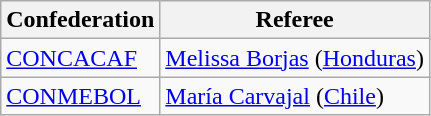<table class="wikitable">
<tr>
<th>Confederation</th>
<th>Referee</th>
</tr>
<tr>
<td><a href='#'>CONCACAF</a></td>
<td><a href='#'>Melissa Borjas</a> (<a href='#'>Honduras</a>)</td>
</tr>
<tr>
<td><a href='#'>CONMEBOL</a></td>
<td><a href='#'>María Carvajal</a> (<a href='#'>Chile</a>)</td>
</tr>
</table>
